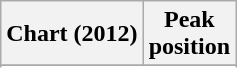<table class="wikitable sortable">
<tr>
<th>Chart (2012)</th>
<th>Peak<br>position</th>
</tr>
<tr>
</tr>
<tr>
</tr>
<tr>
</tr>
<tr>
</tr>
</table>
